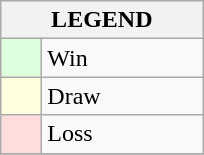<table class="wikitable">
<tr>
<th colspan="2">LEGEND</th>
</tr>
<tr>
<td style="background:#ddffdd;" width=20> </td>
<td width=100>Win</td>
</tr>
<tr>
<td style="background:#ffffdd"  width=20> </td>
<td width=100>Draw</td>
</tr>
<tr>
<td style="background:#ffdddd;" width=20> </td>
<td width=100>Loss</td>
</tr>
<tr>
</tr>
</table>
